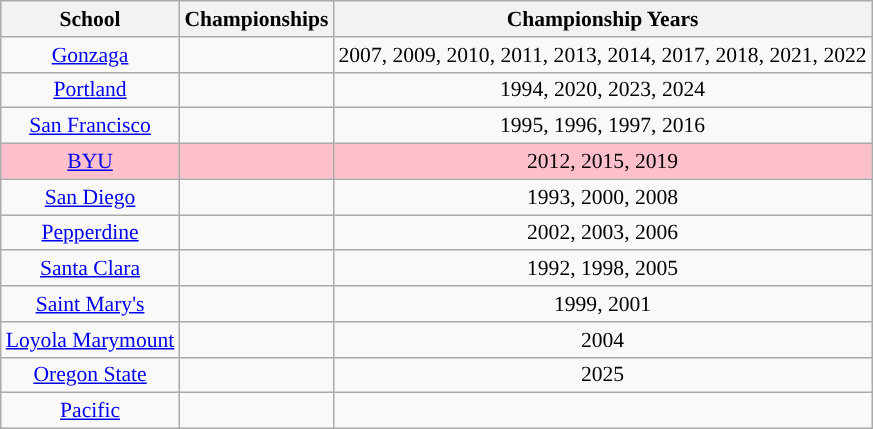<table class="wikitable sortable" style="text-align:center;font-size:90%">
<tr>
<th width=px>School</th>
<th width=px>Championships</th>
<th width=px>Championship Years</th>
</tr>
<tr>
<td><a href='#'>Gonzaga</a></td>
<td></td>
<td>2007, 2009, 2010, 2011, 2013, 2014, 2017, 2018, 2021, 2022</td>
</tr>
<tr>
<td><a href='#'>Portland</a></td>
<td></td>
<td>1994, 2020, 2023, 2024</td>
</tr>
<tr>
<td><a href='#'>San Francisco</a></td>
<td></td>
<td>1995, 1996, 1997, 2016</td>
</tr>
<tr bgcolor=pink>
<td><a href='#'>BYU</a></td>
<td></td>
<td>2012, 2015, 2019</td>
</tr>
<tr>
<td><a href='#'>San Diego</a></td>
<td></td>
<td>1993, 2000, 2008</td>
</tr>
<tr>
<td><a href='#'>Pepperdine</a></td>
<td></td>
<td>2002, 2003, 2006</td>
</tr>
<tr>
<td><a href='#'>Santa Clara</a></td>
<td></td>
<td>1992, 1998, 2005</td>
</tr>
<tr>
<td><a href='#'>Saint Mary's</a></td>
<td></td>
<td>1999, 2001</td>
</tr>
<tr>
<td><a href='#'>Loyola Marymount</a></td>
<td></td>
<td>2004</td>
</tr>
<tr>
<td><a href='#'>Oregon State</a></td>
<td></td>
<td>2025</td>
</tr>
<tr>
<td><a href='#'>Pacific</a></td>
<td></td>
<td></td>
</tr>
</table>
